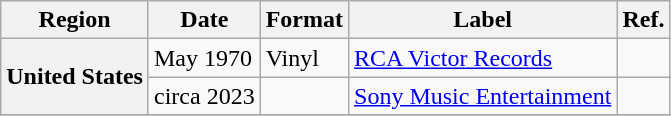<table class="wikitable plainrowheaders">
<tr>
<th scope="col">Region</th>
<th scope="col">Date</th>
<th scope="col">Format</th>
<th scope="col">Label</th>
<th scope="col">Ref.</th>
</tr>
<tr>
<th scope="row" rowspan="2">United States</th>
<td>May 1970</td>
<td>Vinyl</td>
<td><a href='#'>RCA Victor Records</a></td>
<td></td>
</tr>
<tr>
<td>circa 2023</td>
<td></td>
<td><a href='#'>Sony Music Entertainment</a></td>
<td></td>
</tr>
<tr>
</tr>
</table>
